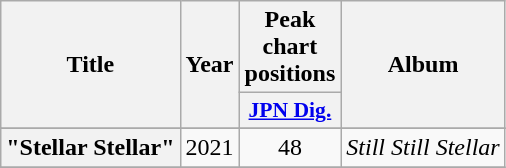<table class="wikitable plainrowheaders" style="text-align:center;">
<tr>
<th scope="col" rowspan="2">Title</th>
<th scope="col" rowspan="2">Year</th>
<th scope="col" colspan="1">Peak chart positions</th>
<th scope="col" rowspan="2">Album</th>
</tr>
<tr>
<th scope="col" style="width:3em;font-size:90%;"><a href='#'>JPN Dig.</a><br></th>
</tr>
<tr>
</tr>
<tr>
<th scope="row">"Stellar Stellar"</th>
<td>2021</td>
<td>48</td>
<td><em>Still Still Stellar</em></td>
</tr>
<tr>
</tr>
</table>
